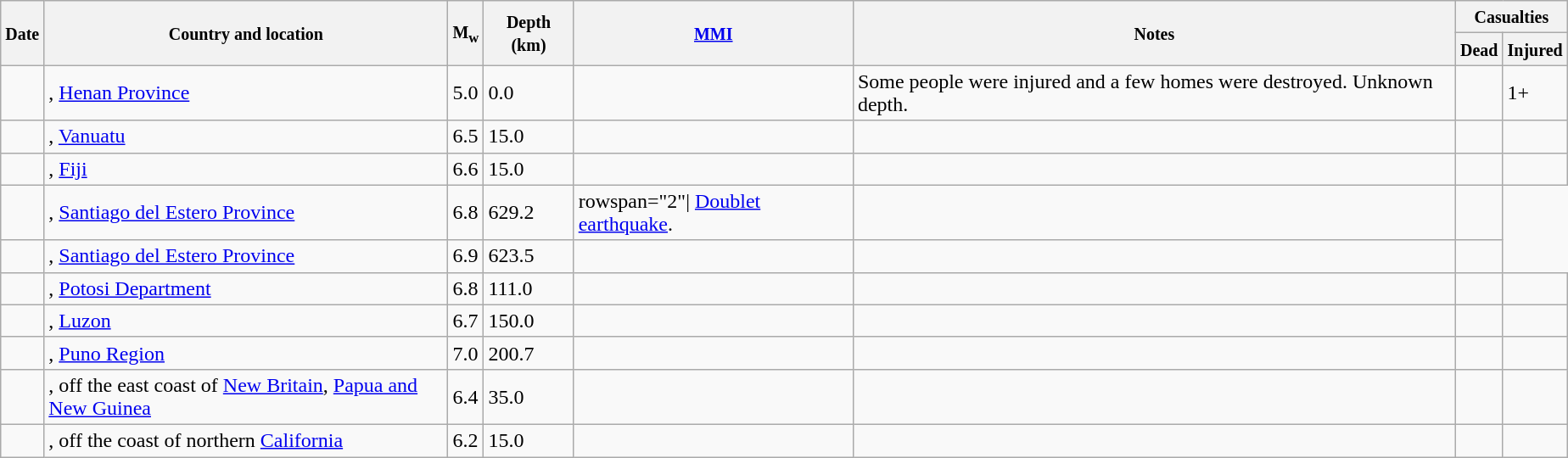<table class="wikitable sortable sort-under" style="border:1px black; margin-left:1em;">
<tr>
<th rowspan="2"><small>Date</small></th>
<th rowspan="2" style="width: 310px"><small>Country and location</small></th>
<th rowspan="2"><small>M<sub>w</sub></small></th>
<th rowspan="2"><small>Depth (km)</small></th>
<th rowspan="2"><small><a href='#'>MMI</a></small></th>
<th rowspan="2" class="unsortable"><small>Notes</small></th>
<th colspan="2"><small>Casualties</small></th>
</tr>
<tr>
<th><small>Dead</small></th>
<th><small>Injured</small></th>
</tr>
<tr>
<td></td>
<td>, <a href='#'>Henan Province</a></td>
<td>5.0</td>
<td>0.0</td>
<td></td>
<td>Some people were injured and a few homes were destroyed. Unknown depth.</td>
<td></td>
<td>1+</td>
</tr>
<tr>
<td></td>
<td>, <a href='#'>Vanuatu</a></td>
<td>6.5</td>
<td>15.0</td>
<td></td>
<td></td>
<td></td>
<td></td>
</tr>
<tr>
<td></td>
<td>, <a href='#'>Fiji</a></td>
<td>6.6</td>
<td>15.0</td>
<td></td>
<td></td>
<td></td>
<td></td>
</tr>
<tr>
<td></td>
<td>, <a href='#'>Santiago del Estero Province</a></td>
<td>6.8</td>
<td>629.2</td>
<td>rowspan="2"| <a href='#'>Doublet earthquake</a>.</td>
<td></td>
<td></td>
</tr>
<tr>
<td></td>
<td>, <a href='#'>Santiago del Estero Province</a></td>
<td>6.9</td>
<td>623.5</td>
<td></td>
<td></td>
<td></td>
</tr>
<tr>
<td></td>
<td>, <a href='#'>Potosi Department</a></td>
<td>6.8</td>
<td>111.0</td>
<td></td>
<td></td>
<td></td>
<td></td>
</tr>
<tr>
<td></td>
<td>, <a href='#'>Luzon</a></td>
<td>6.7</td>
<td>150.0</td>
<td></td>
<td></td>
<td></td>
<td></td>
</tr>
<tr>
<td></td>
<td>, <a href='#'>Puno Region</a></td>
<td>7.0</td>
<td>200.7</td>
<td></td>
<td></td>
<td></td>
<td></td>
</tr>
<tr>
<td></td>
<td>, off the east coast of <a href='#'>New Britain</a>, <a href='#'>Papua and New Guinea</a></td>
<td>6.4</td>
<td>35.0</td>
<td></td>
<td></td>
<td></td>
<td></td>
</tr>
<tr>
<td></td>
<td>, off the coast of northern <a href='#'>California</a></td>
<td>6.2</td>
<td>15.0</td>
<td></td>
<td></td>
<td></td>
<td></td>
</tr>
</table>
